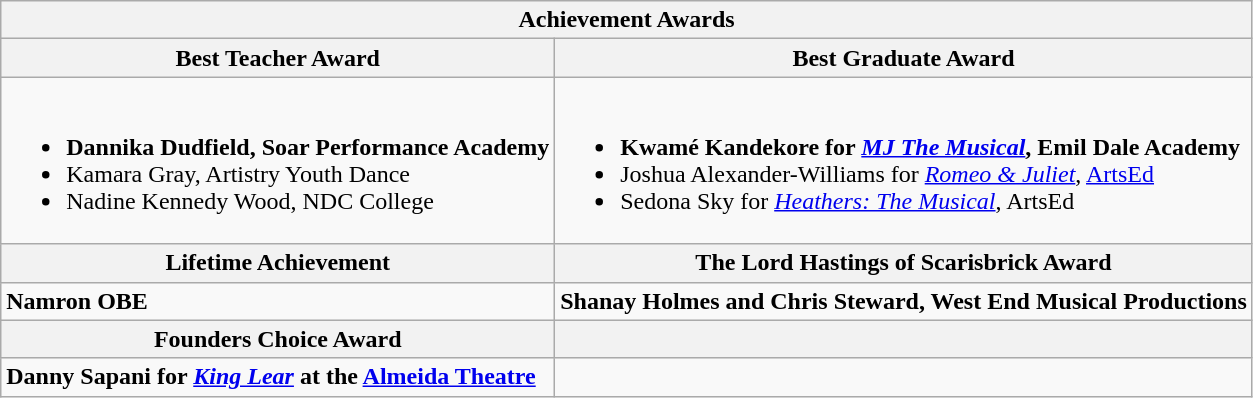<table class="wikitable">
<tr>
<th colspan="2">Achievement Awards</th>
</tr>
<tr>
<th>Best Teacher Award</th>
<th>Best Graduate Award</th>
</tr>
<tr>
<td><br><ul><li><strong>Dannika Dudfield, Soar Performance Academy</strong></li><li>Kamara Gray, Artistry Youth Dance</li><li>Nadine Kennedy Wood, NDC College</li></ul></td>
<td><br><ul><li><strong>Kwamé Kandekore for <a href='#'><em>MJ The Musical</em></a>, Emil Dale Academy</strong></li><li>Joshua Alexander-Williams for <em><a href='#'>Romeo & Juliet</a></em>, <a href='#'>ArtsEd</a></li><li>Sedona Sky for <em><a href='#'>Heathers: The Musical</a></em>, ArtsEd</li></ul></td>
</tr>
<tr>
<th>Lifetime Achievement</th>
<th>The Lord Hastings of Scarisbrick Award</th>
</tr>
<tr>
<td><strong>Namron OBE</strong></td>
<td><strong>Shanay Holmes and Chris Steward, West End Musical Productions</strong></td>
</tr>
<tr>
<th>Founders Choice Award</th>
<th></th>
</tr>
<tr>
<td><strong>Danny Sapani for <em><a href='#'>King Lear</a></em> at the <a href='#'>Almeida Theatre</a></strong></td>
<td></td>
</tr>
</table>
